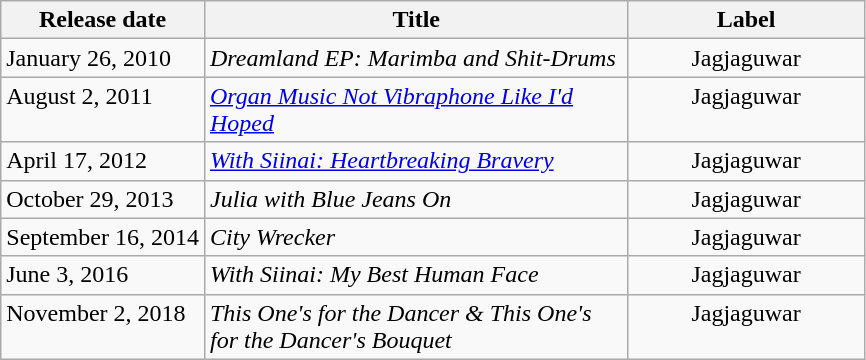<table class="wikitable">
<tr>
<th valign="top" width="100">Release date</th>
<th valign="top" width="275">Title</th>
<th align="center" valign="top" width="150">Label</th>
</tr>
<tr>
<td style="vertical-align: top; white-space: nowrap;">January 26, 2010</td>
<td valign="top"><em>Dreamland EP: Marimba and Shit-Drums</em></td>
<td align="center" valign="top">Jagjaguwar</td>
</tr>
<tr>
<td style="vertical-align: top; white-space: nowrap;">August 2, 2011</td>
<td valign="top"><em><a href='#'>Organ Music Not Vibraphone Like I'd Hoped</a></em></td>
<td align="center" valign="top">Jagjaguwar</td>
</tr>
<tr>
<td style="vertical-align: top; white-space: nowrap;">April 17, 2012</td>
<td valign="top"><em><a href='#'>With Siinai: Heartbreaking Bravery</a></em></td>
<td align="center" valign="top">Jagjaguwar</td>
</tr>
<tr>
<td style="vertical-align: top; white-space: nowrap;">October 29, 2013</td>
<td valign="top"><em>Julia with Blue Jeans On</em></td>
<td align="center" valign="top">Jagjaguwar</td>
</tr>
<tr>
<td style="vertical-align: top; white-space: nowrap;">September 16, 2014</td>
<td valign="top"><em>City Wrecker</em></td>
<td align="center" valign="top">Jagjaguwar</td>
</tr>
<tr>
<td style="vertical-align: top; white-space: nowrap;">June 3, 2016</td>
<td valign="top"><em>With Siinai: My Best Human Face</em></td>
<td align="center" valign="top">Jagjaguwar</td>
</tr>
<tr>
<td style="vertical-align: top; white-space: nowrap;">November 2, 2018</td>
<td valign="top"><em>This One's for the Dancer & This One's for the Dancer's Bouquet</em></td>
<td align="center" valign="top">Jagjaguwar</td>
</tr>
</table>
